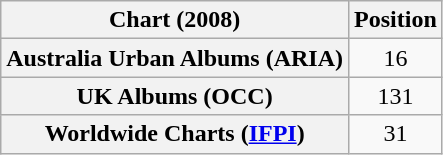<table class="wikitable plainrowheaders sortable" style="text-align:center">
<tr>
<th scope="col">Chart (2008)</th>
<th scope="col">Position</th>
</tr>
<tr>
<th scope="row">Australia Urban Albums (ARIA)</th>
<td>16</td>
</tr>
<tr>
<th scope="row">UK Albums (OCC)</th>
<td>131</td>
</tr>
<tr>
<th scope="row">Worldwide Charts (<a href='#'>IFPI</a>)</th>
<td>31</td>
</tr>
</table>
